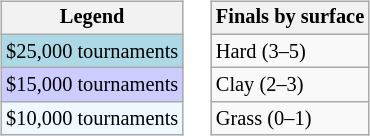<table>
<tr valign=top>
<td><br><table class=wikitable style="font-size:85%">
<tr>
<th>Legend</th>
</tr>
<tr style="background:lightblue;">
<td>$25,000 tournaments</td>
</tr>
<tr style="background:#ccccff;">
<td>$15,000 tournaments</td>
</tr>
<tr style="background:#f0f8ff;">
<td>$10,000 tournaments</td>
</tr>
</table>
</td>
<td><br><table class=wikitable style="font-size:85%">
<tr>
<th>Finals by surface</th>
</tr>
<tr>
<td>Hard (3–5)</td>
</tr>
<tr>
<td>Clay (2–3)</td>
</tr>
<tr>
<td>Grass (0–1)</td>
</tr>
</table>
</td>
</tr>
</table>
